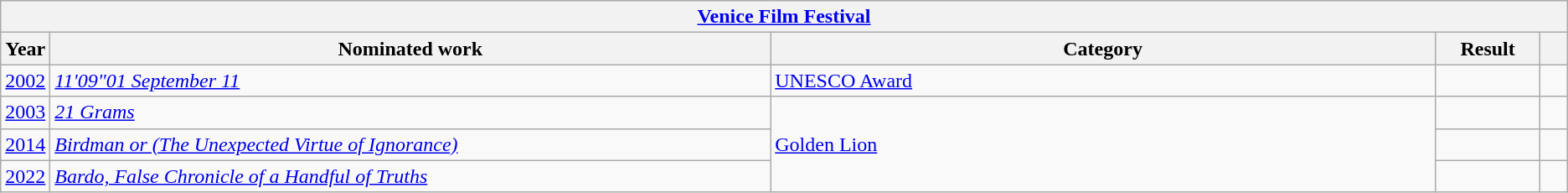<table class="wikitable">
<tr>
<th colspan="5" style="text-align:center;"><a href='#'>Venice Film Festival</a></th>
</tr>
<tr>
<th scope="col" style="width:1em;">Year</th>
<th scope="col" style="width:39em;">Nominated work</th>
<th scope="col" style="width:36em;">Category</th>
<th scope="col" style="width:5em;">Result</th>
<th scope="col" style="width:1em;"></th>
</tr>
<tr>
<td><a href='#'>2002</a></td>
<td><em><a href='#'>11'09"01 September 11</a></em></td>
<td><a href='#'>UNESCO Award</a></td>
<td></td>
<td style="text-align:center;"></td>
</tr>
<tr>
<td><a href='#'>2003</a></td>
<td><em><a href='#'>21 Grams</a></em></td>
<td rowspan="3"><a href='#'>Golden Lion</a></td>
<td></td>
<td style="text-align:center;"></td>
</tr>
<tr>
<td><a href='#'>2014</a></td>
<td><em><a href='#'>Birdman or (The Unexpected Virtue of Ignorance)</a></em></td>
<td></td>
<td style="text-align:center;"></td>
</tr>
<tr>
<td><a href='#'>2022</a></td>
<td><em><a href='#'>Bardo, False Chronicle of a Handful of Truths</a></em></td>
<td></td>
<td style="text-align:center;"></td>
</tr>
</table>
